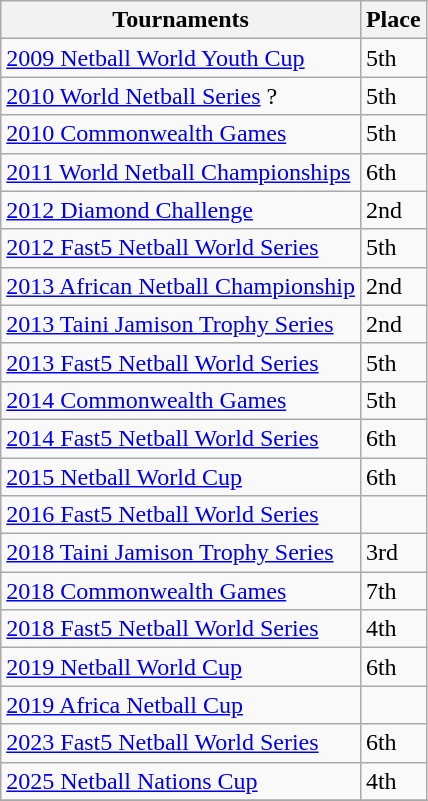<table class="wikitable collapsible">
<tr>
<th>Tournaments</th>
<th>Place</th>
</tr>
<tr>
<td><a href='#'>2009 Netball World Youth Cup</a></td>
<td>5th</td>
</tr>
<tr>
<td><a href='#'>2010 World Netball Series</a> ?</td>
<td>5th</td>
</tr>
<tr>
<td><a href='#'>2010 Commonwealth Games</a></td>
<td>5th</td>
</tr>
<tr>
<td><a href='#'>2011 World Netball Championships</a></td>
<td>6th</td>
</tr>
<tr>
<td><a href='#'>2012 Diamond Challenge</a></td>
<td>2nd</td>
</tr>
<tr>
<td><a href='#'>2012 Fast5 Netball World Series</a></td>
<td>5th</td>
</tr>
<tr>
<td><a href='#'>2013 African Netball Championship</a></td>
<td>2nd</td>
</tr>
<tr>
<td><a href='#'>2013 Taini Jamison Trophy Series</a></td>
<td>2nd</td>
</tr>
<tr>
<td><a href='#'>2013 Fast5 Netball World Series</a></td>
<td>5th</td>
</tr>
<tr>
<td><a href='#'>2014 Commonwealth Games</a></td>
<td>5th</td>
</tr>
<tr>
<td><a href='#'>2014 Fast5 Netball World Series</a></td>
<td>6th</td>
</tr>
<tr>
<td><a href='#'>2015 Netball World Cup</a></td>
<td>6th</td>
</tr>
<tr>
<td><a href='#'>2016 Fast5 Netball World Series</a></td>
<td></td>
</tr>
<tr>
<td><a href='#'>2018 Taini Jamison Trophy Series</a></td>
<td>3rd</td>
</tr>
<tr>
<td><a href='#'>2018 Commonwealth Games</a></td>
<td>7th</td>
</tr>
<tr>
<td><a href='#'>2018 Fast5 Netball World Series</a></td>
<td>4th</td>
</tr>
<tr>
<td><a href='#'>2019 Netball World Cup</a></td>
<td>6th</td>
</tr>
<tr>
<td><a href='#'>2019 Africa Netball Cup</a></td>
<td></td>
</tr>
<tr>
<td><a href='#'>2023 Fast5 Netball World Series</a></td>
<td>6th</td>
</tr>
<tr>
<td><a href='#'>2025 Netball Nations Cup</a></td>
<td>4th</td>
</tr>
<tr>
</tr>
</table>
